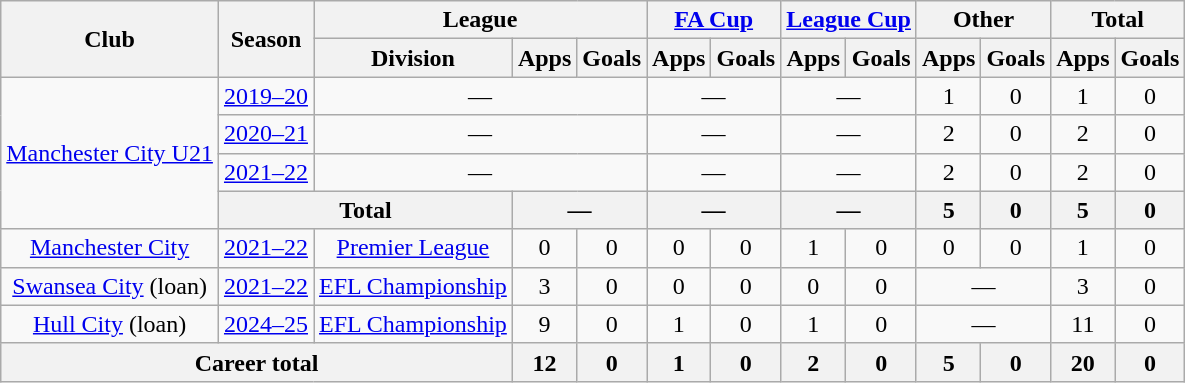<table class="wikitable" style="text-align: center;">
<tr>
<th rowspan="2">Club</th>
<th rowspan="2">Season</th>
<th colspan="3">League</th>
<th colspan="2"><a href='#'>FA Cup</a></th>
<th colspan="2"><a href='#'>League Cup</a></th>
<th colspan="2">Other</th>
<th colspan="2">Total</th>
</tr>
<tr>
<th>Division</th>
<th>Apps</th>
<th>Goals</th>
<th>Apps</th>
<th>Goals</th>
<th>Apps</th>
<th>Goals</th>
<th>Apps</th>
<th>Goals</th>
<th>Apps</th>
<th>Goals</th>
</tr>
<tr>
<td rowspan=4><a href='#'>Manchester City U21</a></td>
<td><a href='#'>2019–20</a></td>
<td colspan=3>—</td>
<td colspan=2>—</td>
<td colspan=2>—</td>
<td>1</td>
<td>0</td>
<td>1</td>
<td>0</td>
</tr>
<tr>
<td><a href='#'>2020–21</a></td>
<td colspan=3>—</td>
<td colspan=2>—</td>
<td colspan=2>—</td>
<td>2</td>
<td>0</td>
<td>2</td>
<td>0</td>
</tr>
<tr>
<td><a href='#'>2021–22</a></td>
<td colspan=3>—</td>
<td colspan=2>—</td>
<td colspan=2>—</td>
<td>2</td>
<td>0</td>
<td>2</td>
<td>0</td>
</tr>
<tr>
<th colspan=2>Total</th>
<th colspan=2>—</th>
<th colspan=2>—</th>
<th colspan=2>—</th>
<th>5</th>
<th>0</th>
<th>5</th>
<th>0</th>
</tr>
<tr>
<td><a href='#'>Manchester City</a></td>
<td><a href='#'>2021–22</a></td>
<td><a href='#'>Premier League</a></td>
<td>0</td>
<td>0</td>
<td>0</td>
<td>0</td>
<td>1</td>
<td>0</td>
<td>0</td>
<td>0</td>
<td>1</td>
<td>0</td>
</tr>
<tr>
<td><a href='#'>Swansea City</a> (loan)</td>
<td><a href='#'>2021–22</a></td>
<td><a href='#'>EFL Championship</a></td>
<td>3</td>
<td>0</td>
<td>0</td>
<td>0</td>
<td>0</td>
<td>0</td>
<td colspan=2>—</td>
<td>3</td>
<td>0</td>
</tr>
<tr>
<td><a href='#'>Hull City</a> (loan)</td>
<td><a href='#'>2024–25</a></td>
<td><a href='#'>EFL Championship</a></td>
<td>9</td>
<td>0</td>
<td>1</td>
<td>0</td>
<td>1</td>
<td>0</td>
<td colspan=2>—</td>
<td>11</td>
<td>0</td>
</tr>
<tr>
<th colspan="3">Career total</th>
<th>12</th>
<th>0</th>
<th>1</th>
<th>0</th>
<th>2</th>
<th>0</th>
<th>5</th>
<th>0</th>
<th>20</th>
<th>0</th>
</tr>
</table>
